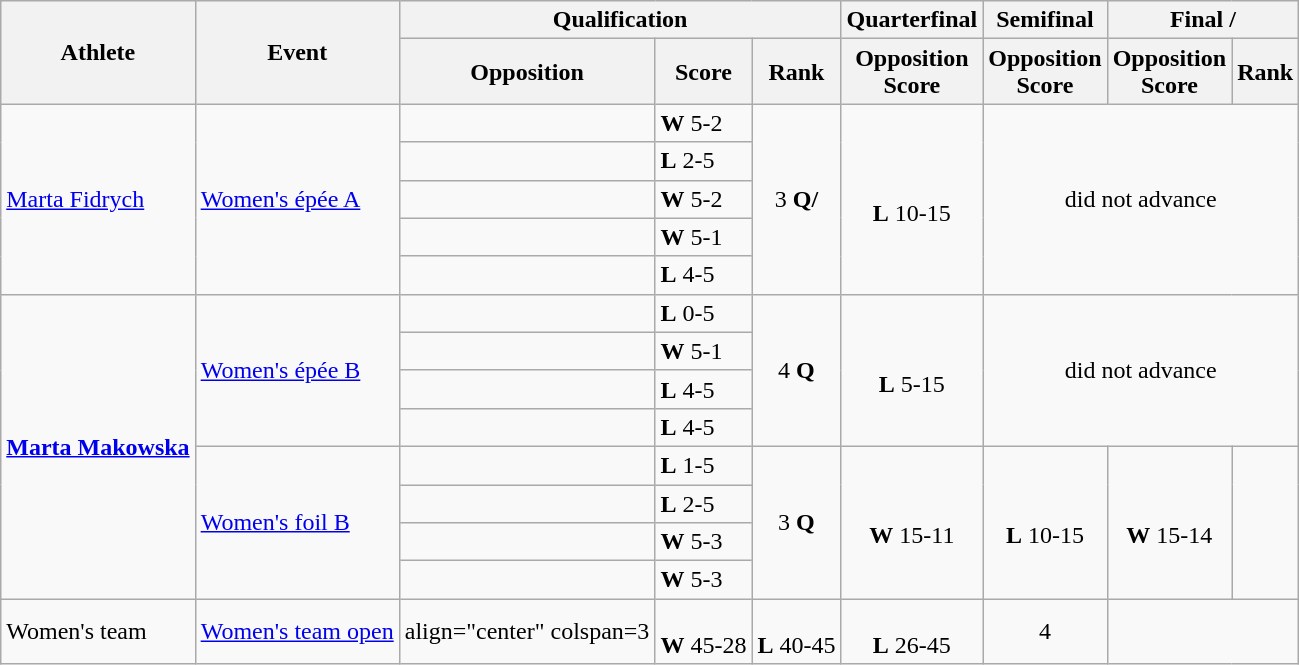<table class=wikitable>
<tr>
<th rowspan="2">Athlete</th>
<th rowspan="2">Event</th>
<th colspan="3">Qualification</th>
<th>Quarterfinal</th>
<th>Semifinal</th>
<th colspan="2">Final / </th>
</tr>
<tr>
<th>Opposition</th>
<th>Score</th>
<th>Rank</th>
<th>Opposition<br>Score</th>
<th>Opposition<br>Score</th>
<th>Opposition<br>Score</th>
<th>Rank</th>
</tr>
<tr>
<td rowspan=5><a href='#'>Marta Fidrych</a></td>
<td rowspan=5><a href='#'>Women's épée A</a></td>
<td></td>
<td><strong>W</strong> 5-2</td>
<td align="center" rowspan=5>3 <strong>Q/</strong></td>
<td align="center" rowspan=5><br><strong>L</strong> 10-15</td>
<td align="center" rowspan=5 colspan=3>did not advance</td>
</tr>
<tr>
<td></td>
<td><strong>L</strong> 2-5</td>
</tr>
<tr>
<td></td>
<td><strong>W</strong> 5-2</td>
</tr>
<tr>
<td></td>
<td><strong>W</strong> 5-1</td>
</tr>
<tr>
<td></td>
<td><strong>L</strong> 4-5</td>
</tr>
<tr>
<td rowspan=8><strong><a href='#'>Marta Makowska</a></strong></td>
<td rowspan=4><a href='#'>Women's épée B</a></td>
<td></td>
<td><strong>L</strong> 0-5</td>
<td align="center" rowspan=4>4 <strong>Q</strong></td>
<td align="center" rowspan=4><br><strong>L</strong> 5-15</td>
<td align="center" rowspan=4 colspan=3>did not advance</td>
</tr>
<tr>
<td></td>
<td><strong>W</strong> 5-1</td>
</tr>
<tr>
<td></td>
<td><strong>L</strong> 4-5</td>
</tr>
<tr>
<td></td>
<td><strong>L</strong> 4-5</td>
</tr>
<tr>
<td rowspan=4><a href='#'>Women's foil B</a></td>
<td></td>
<td><strong>L</strong> 1-5</td>
<td align="center" rowspan=4>3 <strong>Q</strong></td>
<td align="center" rowspan=4><br><strong>W</strong> 15-11</td>
<td align="center" rowspan=4><br><strong>L</strong> 10-15</td>
<td align="center" rowspan=4><br><strong>W</strong> 15-14</td>
<td align="center" rowspan=4></td>
</tr>
<tr>
<td></td>
<td><strong>L</strong> 2-5</td>
</tr>
<tr>
<td></td>
<td><strong>W</strong> 5-3</td>
</tr>
<tr>
<td></td>
<td><strong>W</strong> 5-3</td>
</tr>
<tr>
<td>Women's team</td>
<td><a href='#'>Women's team open</a></td>
<td>align="center" colspan=3 </td>
<td align="center"><br><strong>W</strong> 45-28</td>
<td align="center"><br><strong>L</strong> 40-45</td>
<td align="center"><br><strong>L</strong> 26-45</td>
<td align="center">4</td>
</tr>
</table>
